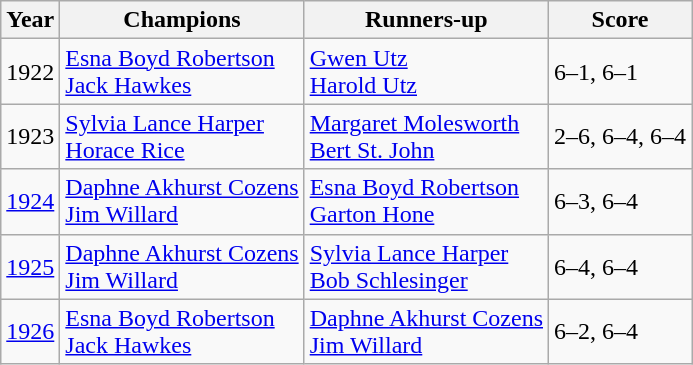<table class="wikitable sortable">
<tr>
<th>Year</th>
<th>Champions</th>
<th>Runners-up</th>
<th class=unsortable>Score</th>
</tr>
<tr>
<td>1922</td>
<td> <a href='#'>Esna Boyd Robertson</a> <br>  <a href='#'>Jack Hawkes</a></td>
<td> <a href='#'>Gwen Utz</a> <br>  <a href='#'>Harold Utz</a></td>
<td>6–1, 6–1</td>
</tr>
<tr>
<td>1923</td>
<td> <a href='#'>Sylvia Lance Harper</a> <br>  <a href='#'>Horace Rice</a></td>
<td> <a href='#'>Margaret Molesworth</a> <br>  <a href='#'>Bert St. John</a></td>
<td>2–6, 6–4, 6–4</td>
</tr>
<tr>
<td><a href='#'>1924</a></td>
<td> <a href='#'>Daphne Akhurst Cozens</a> <br>  <a href='#'>Jim Willard</a></td>
<td> <a href='#'>Esna Boyd Robertson</a> <br>  <a href='#'>Garton Hone</a></td>
<td>6–3, 6–4</td>
</tr>
<tr>
<td><a href='#'>1925</a></td>
<td> <a href='#'>Daphne Akhurst Cozens</a> <br>  <a href='#'>Jim Willard</a></td>
<td> <a href='#'>Sylvia Lance Harper</a> <br> <a href='#'>Bob Schlesinger</a></td>
<td>6–4, 6–4</td>
</tr>
<tr>
<td><a href='#'>1926</a></td>
<td> <a href='#'>Esna Boyd Robertson</a> <br>  <a href='#'>Jack Hawkes</a></td>
<td> <a href='#'>Daphne Akhurst Cozens</a> <br>  <a href='#'>Jim Willard</a></td>
<td>6–2, 6–4</td>
</tr>
</table>
